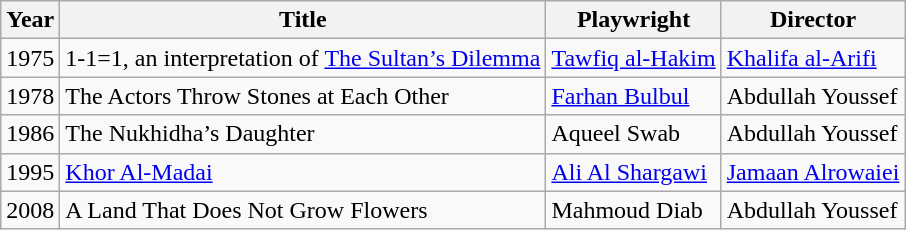<table class="wikitable">
<tr>
<th>Year</th>
<th>Title</th>
<th>Playwright</th>
<th>Director</th>
</tr>
<tr>
<td>1975</td>
<td>1-1=1, an interpretation of <a href='#'>The Sultan’s Dilemma</a></td>
<td><a href='#'>Tawfiq al-Hakim</a></td>
<td><a href='#'>Khalifa al-Arifi</a></td>
</tr>
<tr>
<td>1978</td>
<td>The Actors Throw Stones at Each Other</td>
<td><a href='#'>Farhan Bulbul</a></td>
<td>Abdullah Youssef</td>
</tr>
<tr>
<td>1986</td>
<td>The Nukhidha’s Daughter</td>
<td>Aqueel Swab</td>
<td>Abdullah Youssef</td>
</tr>
<tr>
<td>1995</td>
<td><a href='#'>Khor Al-Madai</a></td>
<td><a href='#'>Ali Al Shargawi</a></td>
<td><a href='#'>Jamaan Alrowaiei</a></td>
</tr>
<tr>
<td>2008</td>
<td>A Land That Does Not Grow Flowers</td>
<td>Mahmoud Diab</td>
<td>Abdullah Youssef</td>
</tr>
</table>
